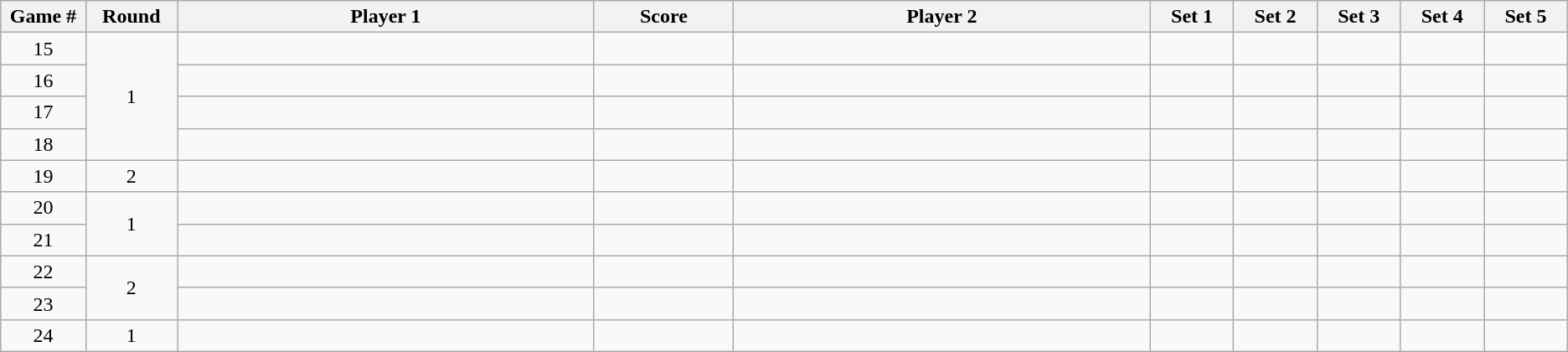<table class="wikitable">
<tr>
<th width="2%">Game #</th>
<th width="2%">Round</th>
<th width="15%">Player 1</th>
<th width="5%">Score</th>
<th width="15%">Player 2</th>
<th width="3%">Set 1</th>
<th width="3%">Set 2</th>
<th width="3%">Set 3</th>
<th width="3%">Set 4</th>
<th width="3%">Set 5</th>
</tr>
<tr style=text-align:center;>
<td>15</td>
<td rowspan=4>1</td>
<td></td>
<td></td>
<td></td>
<td></td>
<td></td>
<td></td>
<td></td>
<td></td>
</tr>
<tr style=text-align:center;>
<td>16</td>
<td></td>
<td></td>
<td></td>
<td></td>
<td></td>
<td></td>
<td></td>
<td></td>
</tr>
<tr style=text-align:center;>
<td>17</td>
<td></td>
<td></td>
<td></td>
<td></td>
<td></td>
<td></td>
<td></td>
<td></td>
</tr>
<tr style=text-align:center;>
<td>18</td>
<td></td>
<td></td>
<td></td>
<td></td>
<td></td>
<td></td>
<td></td>
<td></td>
</tr>
<tr style=text-align:center;>
<td>19</td>
<td>2</td>
<td></td>
<td></td>
<td></td>
<td></td>
<td></td>
<td></td>
<td></td>
<td></td>
</tr>
<tr style=text-align:center;>
<td>20</td>
<td rowspan=2>1</td>
<td></td>
<td></td>
<td></td>
<td></td>
<td></td>
<td></td>
<td></td>
<td></td>
</tr>
<tr style=text-align:center;>
<td>21</td>
<td></td>
<td></td>
<td></td>
<td></td>
<td></td>
<td></td>
<td></td>
<td></td>
</tr>
<tr style=text-align:center;>
<td>22</td>
<td rowspan=2>2</td>
<td></td>
<td></td>
<td></td>
<td></td>
<td></td>
<td></td>
<td></td>
<td></td>
</tr>
<tr style=text-align:center;>
<td>23</td>
<td></td>
<td></td>
<td></td>
<td></td>
<td></td>
<td></td>
<td></td>
<td></td>
</tr>
<tr style=text-align:center;>
<td>24</td>
<td>1</td>
<td></td>
<td></td>
<td></td>
<td></td>
<td></td>
<td></td>
<td></td>
<td></td>
</tr>
</table>
